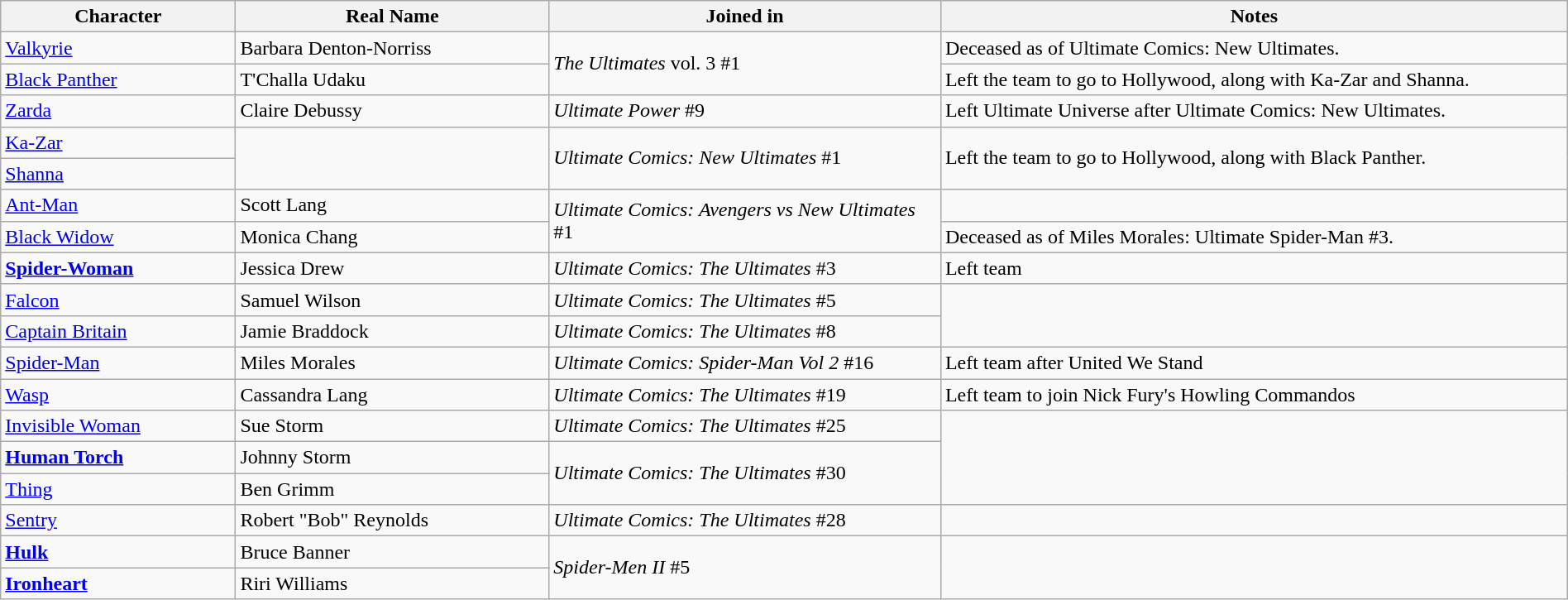<table class="wikitable" width=100%>
<tr>
<th width=15%>Character</th>
<th width=20%>Real Name</th>
<th width=25%>Joined in</th>
<th width=40%>Notes</th>
</tr>
<tr>
<td><a href='#'>Valkyrie</a></td>
<td>Barbara Denton-Norriss</td>
<td rowspan=2><em>The Ultimates</em> vol. 3 #1</td>
<td>Deceased as of Ultimate Comics: New Ultimates.</td>
</tr>
<tr>
<td><a href='#'>Black Panther</a></td>
<td>T'Challa Udaku</td>
<td>Left the team to go to Hollywood, along with Ka-Zar and Shanna.</td>
</tr>
<tr>
<td><a href='#'>Zarda</a></td>
<td>Claire Debussy</td>
<td><em>Ultimate Power</em> #9</td>
<td>Left Ultimate Universe after Ultimate Comics: New Ultimates.</td>
</tr>
<tr>
<td><a href='#'>Ka-Zar</a></td>
<td rowspan=2></td>
<td rowspan=2><em>Ultimate Comics: New Ultimates</em> #1</td>
<td rowspan=2>Left the team to go to Hollywood, along with Black Panther.</td>
</tr>
<tr>
<td><a href='#'>Shanna</a></td>
</tr>
<tr>
<td><a href='#'>Ant-Man</a></td>
<td>Scott Lang</td>
<td rowspan=2><em>Ultimate Comics: Avengers vs New Ultimates</em>  #1</td>
<td rowspan=1></td>
</tr>
<tr>
<td><a href='#'>Black Widow</a></td>
<td>Monica Chang</td>
<td>Deceased as of Miles Morales: Ultimate Spider-Man #3.</td>
</tr>
<tr>
<td><strong><a href='#'>Spider-Woman</a></strong></td>
<td>Jessica Drew</td>
<td><em>Ultimate Comics: The Ultimates</em> #3</td>
<td>Left team</td>
</tr>
<tr>
<td><a href='#'>Falcon</a></td>
<td>Samuel Wilson</td>
<td><em>Ultimate Comics: The Ultimates</em> #5</td>
<td rowspan=2></td>
</tr>
<tr>
<td><a href='#'>Captain Britain</a></td>
<td>Jamie Braddock</td>
<td><em>Ultimate Comics: The Ultimates</em> #8</td>
</tr>
<tr>
<td><a href='#'>Spider-Man</a></td>
<td>Miles Morales</td>
<td><em>Ultimate Comics: Spider-Man Vol 2</em> #16</td>
<td>Left team after United We Stand</td>
</tr>
<tr>
<td><a href='#'>Wasp</a></td>
<td>Cassandra Lang</td>
<td><em>Ultimate Comics: The Ultimates</em> #19</td>
<td>Left team to join Nick Fury's Howling Commandos</td>
</tr>
<tr>
<td><a href='#'>Invisible Woman</a></td>
<td>Sue Storm</td>
<td><em>Ultimate Comics: The Ultimates</em> #25</td>
<td rowspan=3></td>
</tr>
<tr>
<td><strong><a href='#'>Human Torch</a></strong></td>
<td>Johnny Storm</td>
<td rowspan=2><em>Ultimate Comics: The Ultimates</em> #30</td>
</tr>
<tr>
<td><a href='#'>Thing</a></td>
<td>Ben Grimm</td>
</tr>
<tr>
<td><a href='#'>Sentry</a></td>
<td>Robert "Bob" Reynolds</td>
<td><em>Ultimate Comics: The Ultimates</em> #28</td>
</tr>
<tr>
<td><strong><a href='#'>Hulk</a></strong></td>
<td>Bruce Banner</td>
<td rowspan=2><em>Spider-Men II</em> #5</td>
<td rowspan=2></td>
</tr>
<tr>
<td><strong><a href='#'>Ironheart</a></strong></td>
<td>Riri Williams</td>
</tr>
</table>
